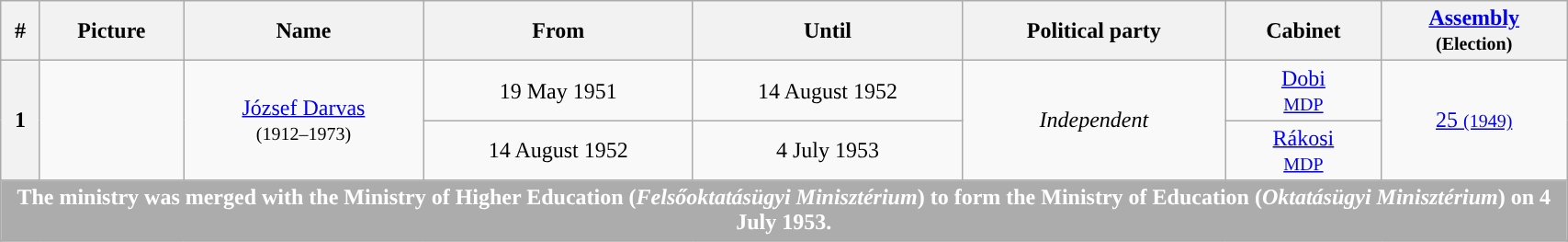<table width=90% class="wikitable" style="text-align:center">
<tr>
<th>#</th>
<th>Picture</th>
<th>Name</th>
<th>From</th>
<th>Until</th>
<th>Political party</th>
<th>Cabinet</th>
<th><a href='#'>Assembly</a><br><small>(Election)</small></th>
</tr>
<tr>
<th rowspan="2" style="background-color:">1</th>
<td rowspan="2"></td>
<td rowspan="2"><a href='#'>József Darvas</a><br><small>(1912–1973)</small></td>
<td>19 May 1951</td>
<td>14 August 1952</td>
<td rowspan="2"><em>Independent</em></td>
<td><a href='#'>Dobi</a><br><small><a href='#'>MDP</a></small></td>
<td rowspan="2"><a href='#'>25 <small>(1949)</small></a></td>
</tr>
<tr>
<td>14 August 1952</td>
<td>4 July 1953</td>
<td><a href='#'>Rákosi</a><br><small><a href='#'>MDP</a></small></td>
</tr>
<tr>
<th colspan="8" style="background-color:#ACACAC; color:white">The ministry was merged with the Ministry of Higher Education (<em>Felsőoktatásügyi Minisztérium</em>) to form the Ministry of Education (<em>Oktatásügyi Minisztérium</em>) on 4 July 1953.</th>
</tr>
<tr>
</tr>
</table>
